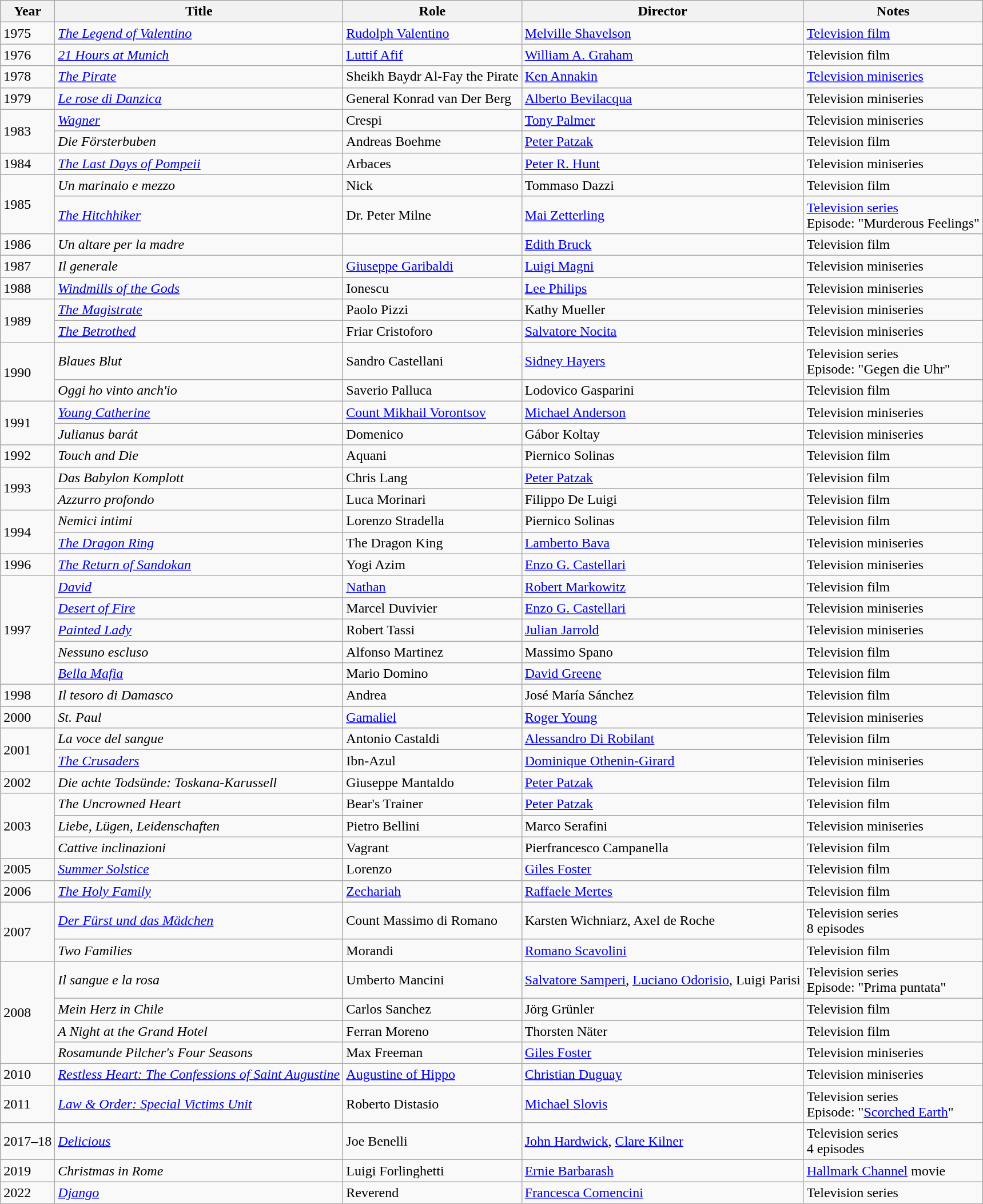<table class = "wikitable sortable">
<tr>
<th>Year</th>
<th>Title</th>
<th>Role</th>
<th>Director</th>
<th class = "unsortable">Notes</th>
</tr>
<tr>
<td>1975</td>
<td><em><a href='#'>The Legend of Valentino</a></em></td>
<td><a href='#'>Rudolph Valentino</a></td>
<td><a href='#'>Melville Shavelson</a></td>
<td><a href='#'>Television film</a></td>
</tr>
<tr>
<td>1976</td>
<td><em><a href='#'>21 Hours at Munich</a></em></td>
<td><a href='#'>Luttif Afif</a></td>
<td><a href='#'>William A. Graham</a></td>
<td>Television film</td>
</tr>
<tr>
<td>1978</td>
<td><em><a href='#'>The Pirate</a></em></td>
<td>Sheikh Baydr Al-Fay the Pirate</td>
<td><a href='#'>Ken Annakin</a></td>
<td><a href='#'>Television miniseries</a></td>
</tr>
<tr>
<td>1979</td>
<td><em><a href='#'>Le rose di Danzica</a></em></td>
<td>General Konrad van Der Berg</td>
<td><a href='#'>Alberto Bevilacqua</a></td>
<td>Television miniseries</td>
</tr>
<tr>
<td rowspan="2">1983</td>
<td><em><a href='#'>Wagner</a></em></td>
<td>Crespi</td>
<td><a href='#'>Tony Palmer</a></td>
<td>Television miniseries</td>
</tr>
<tr>
<td><em>Die Försterbuben</em></td>
<td>Andreas Boehme</td>
<td><a href='#'>Peter Patzak</a></td>
<td>Television film</td>
</tr>
<tr>
<td>1984</td>
<td><em><a href='#'>The Last Days of Pompeii</a></em></td>
<td>Arbaces</td>
<td><a href='#'>Peter R. Hunt</a></td>
<td>Television miniseries</td>
</tr>
<tr>
<td rowspan="2">1985</td>
<td><em>Un marinaio e mezzo</em></td>
<td>Nick</td>
<td>Tommaso Dazzi</td>
<td>Television film</td>
</tr>
<tr>
<td><em><a href='#'>The Hitchhiker</a></em></td>
<td>Dr. Peter Milne</td>
<td><a href='#'>Mai Zetterling</a></td>
<td><a href='#'>Television series</a><br>Episode: "Murderous Feelings"</td>
</tr>
<tr>
<td>1986</td>
<td><em>Un altare per la madre</em></td>
<td></td>
<td><a href='#'>Edith Bruck</a></td>
<td>Television film</td>
</tr>
<tr>
<td>1987</td>
<td><em>Il generale</em></td>
<td><a href='#'>Giuseppe Garibaldi</a></td>
<td><a href='#'>Luigi Magni</a></td>
<td>Television miniseries</td>
</tr>
<tr>
<td>1988</td>
<td><em><a href='#'>Windmills of the Gods</a></em></td>
<td>Ionescu</td>
<td><a href='#'>Lee Philips</a></td>
<td>Television miniseries</td>
</tr>
<tr>
<td rowspan="2">1989</td>
<td><em><a href='#'>The Magistrate</a></em></td>
<td>Paolo Pizzi</td>
<td>Kathy Mueller</td>
<td>Television miniseries</td>
</tr>
<tr>
<td><em><a href='#'>The Betrothed</a></em></td>
<td>Friar Cristoforo</td>
<td><a href='#'>Salvatore Nocita</a></td>
<td>Television miniseries</td>
</tr>
<tr>
<td rowspan="2">1990</td>
<td><em>Blaues Blut</em></td>
<td>Sandro Castellani</td>
<td><a href='#'>Sidney Hayers</a></td>
<td>Television series<br>Episode: "Gegen die Uhr"</td>
</tr>
<tr>
<td><em>Oggi ho vinto anch'io</em></td>
<td>Saverio Palluca</td>
<td>Lodovico Gasparini</td>
<td>Television film</td>
</tr>
<tr>
<td rowspan="2">1991</td>
<td><em><a href='#'>Young Catherine</a></em></td>
<td><a href='#'>Count Mikhail Vorontsov</a></td>
<td><a href='#'>Michael Anderson</a></td>
<td>Television miniseries</td>
</tr>
<tr>
<td><em>Julianus barát</em></td>
<td>Domenico</td>
<td>Gábor Koltay</td>
<td>Television miniseries</td>
</tr>
<tr>
<td>1992</td>
<td><em>Touch and Die</em></td>
<td>Aquani</td>
<td>Piernico Solinas</td>
<td>Television film</td>
</tr>
<tr>
<td rowspan="2">1993</td>
<td><em>Das Babylon Komplott</em></td>
<td>Chris Lang</td>
<td><a href='#'>Peter Patzak</a></td>
<td>Television film</td>
</tr>
<tr>
<td><em>Azzurro profondo</em></td>
<td>Luca Morinari</td>
<td>Filippo De Luigi</td>
<td>Television film</td>
</tr>
<tr>
<td rowspan="2">1994</td>
<td><em>Nemici intimi</em></td>
<td>Lorenzo Stradella</td>
<td>Piernico Solinas</td>
<td>Television film</td>
</tr>
<tr>
<td><em><a href='#'>The Dragon Ring</a></em></td>
<td>The Dragon King</td>
<td><a href='#'>Lamberto Bava</a></td>
<td>Television miniseries</td>
</tr>
<tr>
<td>1996</td>
<td><em><a href='#'>The Return of Sandokan</a></em></td>
<td>Yogi Azim</td>
<td><a href='#'>Enzo G. Castellari</a></td>
<td>Television miniseries</td>
</tr>
<tr>
<td rowspan="5">1997</td>
<td><em><a href='#'>David</a></em></td>
<td><a href='#'>Nathan</a></td>
<td><a href='#'>Robert Markowitz</a></td>
<td>Television film</td>
</tr>
<tr>
<td><em><a href='#'>Desert of Fire</a></em></td>
<td>Marcel Duvivier</td>
<td><a href='#'>Enzo G. Castellari</a></td>
<td>Television miniseries</td>
</tr>
<tr>
<td><em><a href='#'>Painted Lady</a></em></td>
<td>Robert Tassi</td>
<td><a href='#'>Julian Jarrold</a></td>
<td>Television miniseries</td>
</tr>
<tr>
<td><em>Nessuno escluso</em></td>
<td>Alfonso Martinez</td>
<td>Massimo Spano</td>
<td>Television film</td>
</tr>
<tr>
<td><em><a href='#'>Bella Mafia</a></em></td>
<td>Mario Domino</td>
<td><a href='#'>David Greene</a></td>
<td>Television film</td>
</tr>
<tr>
<td>1998</td>
<td><em>Il tesoro di Damasco</em></td>
<td>Andrea</td>
<td>José María Sánchez</td>
<td>Television film</td>
</tr>
<tr>
<td>2000</td>
<td><em>St. Paul</em></td>
<td><a href='#'>Gamaliel</a></td>
<td><a href='#'>Roger Young</a></td>
<td>Television miniseries</td>
</tr>
<tr>
<td rowspan="2">2001</td>
<td><em>La voce del sangue</em></td>
<td>Antonio Castaldi</td>
<td><a href='#'>Alessandro Di Robilant</a></td>
<td>Television film</td>
</tr>
<tr>
<td><em><a href='#'>The Crusaders</a></em></td>
<td>Ibn-Azul</td>
<td><a href='#'>Dominique Othenin-Girard</a></td>
<td>Television miniseries</td>
</tr>
<tr>
<td>2002</td>
<td><em>Die achte Todsünde: Toskana-Karussell</em></td>
<td>Giuseppe Mantaldo</td>
<td><a href='#'>Peter Patzak</a></td>
<td>Television film</td>
</tr>
<tr>
<td rowspan="3">2003</td>
<td><em>The Uncrowned Heart</em></td>
<td>Bear's Trainer</td>
<td><a href='#'>Peter Patzak</a></td>
<td>Television film</td>
</tr>
<tr>
<td><em>Liebe, Lügen, Leidenschaften</em></td>
<td>Pietro Bellini</td>
<td>Marco Serafini</td>
<td>Television miniseries</td>
</tr>
<tr>
<td><em>Cattive inclinazioni</em></td>
<td>Vagrant</td>
<td>Pierfrancesco Campanella</td>
<td>Television film</td>
</tr>
<tr>
<td>2005</td>
<td><em><a href='#'>Summer Solstice</a></em></td>
<td>Lorenzo</td>
<td><a href='#'>Giles Foster</a></td>
<td>Television film</td>
</tr>
<tr>
<td>2006</td>
<td><em><a href='#'>The Holy Family</a></em></td>
<td><a href='#'>Zechariah</a></td>
<td><a href='#'>Raffaele Mertes</a></td>
<td>Television film</td>
</tr>
<tr>
<td rowspan="2">2007</td>
<td><em><a href='#'>Der Fürst und das Mädchen</a></em></td>
<td>Count Massimo di Romano</td>
<td>Karsten Wichniarz, Axel de Roche</td>
<td>Television series<br>8 episodes</td>
</tr>
<tr>
<td><em>Two Families</em></td>
<td>Morandi</td>
<td><a href='#'>Romano Scavolini</a></td>
<td>Television film</td>
</tr>
<tr>
<td rowspan="4">2008</td>
<td><em>Il sangue e la rosa</em></td>
<td>Umberto Mancini</td>
<td><a href='#'>Salvatore Samperi</a>, <a href='#'>Luciano Odorisio</a>, Luigi Parisi</td>
<td>Television series<br>Episode: "Prima puntata"</td>
</tr>
<tr>
<td><em>Mein Herz in Chile</em></td>
<td>Carlos Sanchez</td>
<td>Jörg Grünler</td>
<td>Television film</td>
</tr>
<tr>
<td><em>A Night at the Grand Hotel</em></td>
<td>Ferran Moreno</td>
<td>Thorsten Näter</td>
<td>Television film</td>
</tr>
<tr>
<td><em>Rosamunde Pilcher's Four Seasons</em></td>
<td>Max Freeman</td>
<td><a href='#'>Giles Foster</a></td>
<td>Television miniseries</td>
</tr>
<tr>
<td>2010</td>
<td><em><a href='#'>Restless Heart: The Confessions of Saint Augustine</a></em></td>
<td><a href='#'>Augustine of Hippo</a></td>
<td><a href='#'>Christian Duguay</a></td>
<td>Television miniseries</td>
</tr>
<tr>
<td>2011</td>
<td><em><a href='#'>Law & Order: Special Victims Unit</a></em></td>
<td>Roberto Distasio</td>
<td><a href='#'>Michael Slovis</a></td>
<td>Television series<br>Episode: "<a href='#'>Scorched Earth</a>"</td>
</tr>
<tr>
<td>2017–18</td>
<td><a href='#'><em>Delicious</em></a></td>
<td>Joe Benelli</td>
<td><a href='#'>John Hardwick</a>, <a href='#'>Clare Kilner</a></td>
<td>Television series<br>4 episodes</td>
</tr>
<tr>
<td>2019</td>
<td><em>Christmas in Rome</em></td>
<td>Luigi Forlinghetti</td>
<td><a href='#'>Ernie Barbarash</a></td>
<td><a href='#'>Hallmark Channel</a> movie</td>
</tr>
<tr>
<td>2022</td>
<td><a href='#'><em>Django</em></a></td>
<td>Reverend</td>
<td><a href='#'>Francesca Comencini</a></td>
<td>Television series</td>
</tr>
</table>
